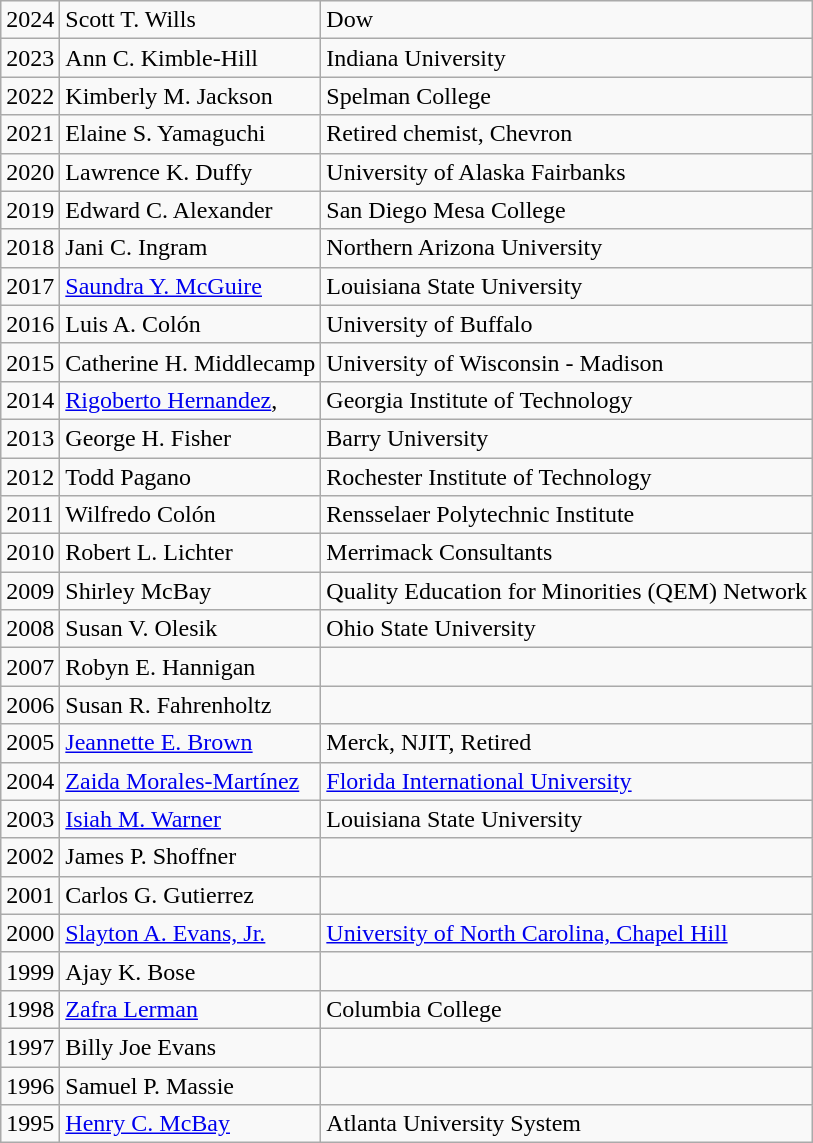<table class="wikitable">
<tr>
<td>2024</td>
<td>Scott T. Wills</td>
<td>Dow</td>
</tr>
<tr>
<td>2023</td>
<td>Ann C. Kimble-Hill</td>
<td>Indiana University</td>
</tr>
<tr>
<td>2022</td>
<td>Kimberly M. Jackson</td>
<td>Spelman College</td>
</tr>
<tr>
<td>2021</td>
<td>Elaine S. Yamaguchi</td>
<td>Retired chemist, Chevron</td>
</tr>
<tr>
<td>2020</td>
<td>Lawrence K. Duffy   </td>
<td>University of Alaska Fairbanks  </td>
</tr>
<tr>
<td>2019</td>
<td>Edward C. Alexander   </td>
<td>San Diego Mesa College  </td>
</tr>
<tr>
<td>2018</td>
<td>Jani C. Ingram  </td>
<td>Northern Arizona University  </td>
</tr>
<tr>
<td>2017</td>
<td><a href='#'>Saundra Y. McGuire</a></td>
<td>Louisiana State University  </td>
</tr>
<tr>
<td>2016</td>
<td>Luis A. Colón</td>
<td>University of Buffalo  </td>
</tr>
<tr>
<td>2015</td>
<td>Catherine H. Middlecamp</td>
<td>University of Wisconsin - Madison  </td>
</tr>
<tr>
<td>2014</td>
<td><a href='#'>Rigoberto Hernandez</a>,</td>
<td>Georgia Institute of Technology  </td>
</tr>
<tr>
<td>2013</td>
<td>George H. Fisher  </td>
<td>Barry University    </td>
</tr>
<tr>
<td>2012</td>
<td>Todd Pagano    </td>
<td>Rochester Institute of Technology  </td>
</tr>
<tr>
<td>2011</td>
<td>Wilfredo Colón</td>
<td>Rensselaer Polytechnic Institute  </td>
</tr>
<tr>
<td>2010</td>
<td>Robert L. Lichter  </td>
<td>Merrimack Consultants    </td>
</tr>
<tr>
<td>2009</td>
<td>Shirley McBay    </td>
<td>Quality Education for Minorities (QEM) Network</td>
</tr>
<tr>
<td>2008</td>
<td>Susan V. Olesik  </td>
<td>Ohio State University   </td>
</tr>
<tr>
<td>2007</td>
<td>Robyn E. Hannigan  </td>
<td></td>
</tr>
<tr>
<td>2006</td>
<td>Susan R. Fahrenholtz  </td>
<td></td>
</tr>
<tr>
<td>2005</td>
<td><a href='#'>Jeannette E. Brown</a>  </td>
<td>Merck, NJIT, Retired</td>
</tr>
<tr>
<td>2004</td>
<td><a href='#'>Zaida Morales-Martínez</a></td>
<td><a href='#'>Florida International University</a></td>
</tr>
<tr>
<td>2003</td>
<td><a href='#'>Isiah M. Warner</a></td>
<td>Louisiana State University</td>
</tr>
<tr>
<td>2002</td>
<td>James P. Shoffner  </td>
<td></td>
</tr>
<tr>
<td>2001</td>
<td>Carlos G. Gutierrez  </td>
<td></td>
</tr>
<tr>
<td>2000</td>
<td><a href='#'>Slayton A. Evans, Jr.</a></td>
<td><a href='#'>University of North Carolina, Chapel Hill</a></td>
</tr>
<tr>
<td>1999</td>
<td>Ajay K. Bose   </td>
<td></td>
</tr>
<tr>
<td>1998</td>
<td><a href='#'>Zafra Lerman</a></td>
<td>Columbia College</td>
</tr>
<tr>
<td>1997</td>
<td>Billy Joe Evans</td>
<td></td>
</tr>
<tr>
<td>1996</td>
<td>Samuel P. Massie</td>
<td></td>
</tr>
<tr>
<td>1995</td>
<td><a href='#'>Henry C. McBay</a></td>
<td>Atlanta University System</td>
</tr>
</table>
